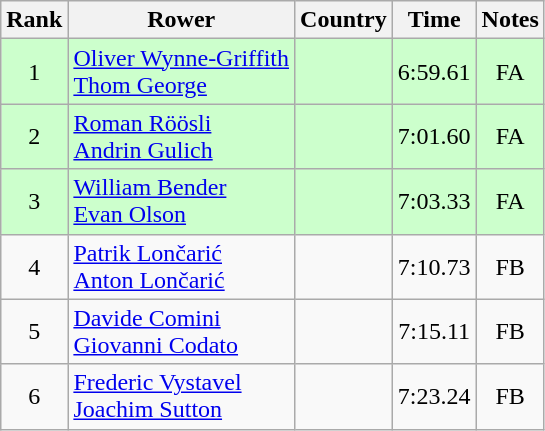<table class="wikitable" style="text-align:center">
<tr>
<th>Rank</th>
<th>Rower</th>
<th>Country</th>
<th>Time</th>
<th>Notes</th>
</tr>
<tr bgcolor=ccffcc>
<td>1</td>
<td align="left"><a href='#'>Oliver Wynne-Griffith</a><br><a href='#'>Thom George</a></td>
<td align="left"></td>
<td>6:59.61</td>
<td>FA</td>
</tr>
<tr bgcolor=ccffcc>
<td>2</td>
<td align="left"><a href='#'>Roman Röösli</a><br><a href='#'>Andrin Gulich</a></td>
<td align="left"></td>
<td>7:01.60</td>
<td>FA</td>
</tr>
<tr bgcolor=ccffcc>
<td>3</td>
<td align="left"><a href='#'>William Bender</a><br><a href='#'>Evan Olson</a></td>
<td align="left"></td>
<td>7:03.33</td>
<td>FA</td>
</tr>
<tr>
<td>4</td>
<td align="left"><a href='#'>Patrik Lončarić</a><br><a href='#'>Anton Lončarić</a></td>
<td align="left"></td>
<td>7:10.73</td>
<td>FB</td>
</tr>
<tr>
<td>5</td>
<td align="left"><a href='#'>Davide Comini</a><br><a href='#'>Giovanni Codato</a></td>
<td align="left"></td>
<td>7:15.11</td>
<td>FB</td>
</tr>
<tr>
<td>6</td>
<td align="left"><a href='#'>Frederic Vystavel</a><br><a href='#'>Joachim Sutton</a></td>
<td align="left"></td>
<td>7:23.24</td>
<td>FB</td>
</tr>
</table>
